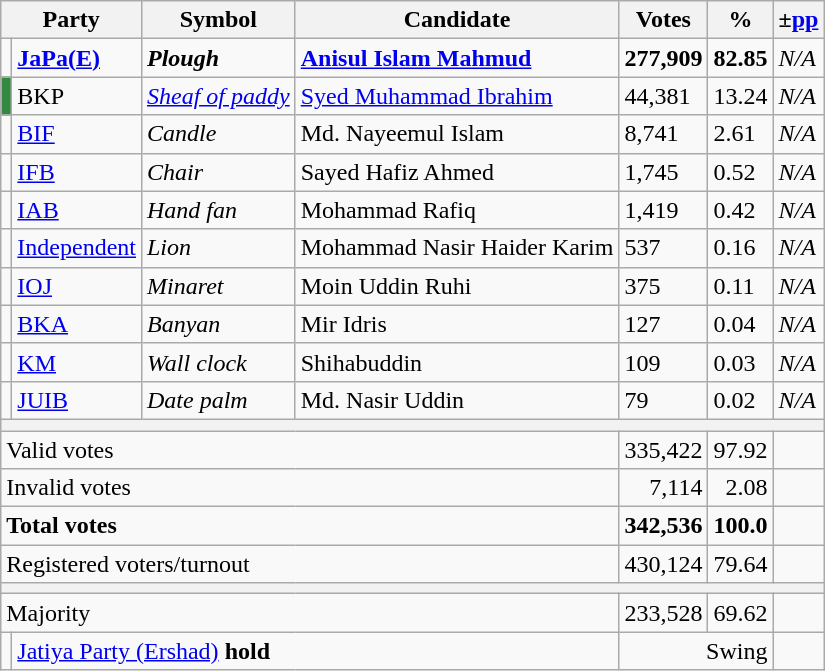<table class="wikitable defaultleft col5right col6right col7right">
<tr>
<th colspan="2">Party</th>
<th>Symbol</th>
<th>Candidate</th>
<th>Votes</th>
<th>%</th>
<th>±<a href='#'>pp</a></th>
</tr>
<tr>
<td></td>
<td><strong><a href='#'>JaPa(E)</a></strong></td>
<td><strong><em>Plough</em></strong></td>
<td><strong><a href='#'>Anisul Islam Mahmud</a></strong></td>
<td><strong>277,909</strong></td>
<td><strong>82.85</strong></td>
<td><em>N/A</em></td>
</tr>
<tr>
<td style="background:#338940"></td>
<td>BKP</td>
<td><em><a href='#'>Sheaf of paddy</a></em></td>
<td><a href='#'>Syed Muhammad Ibrahim</a></td>
<td>44,381</td>
<td>13.24</td>
<td><em>N/A</em></td>
</tr>
<tr>
<td></td>
<td><a href='#'>BIF</a></td>
<td><em>Candle</em></td>
<td>Md. Nayeemul Islam</td>
<td>8,741</td>
<td>2.61</td>
<td><em>N/A</em></td>
</tr>
<tr>
<td></td>
<td><a href='#'>IFB</a></td>
<td><em>Chair</em></td>
<td>Sayed Hafiz Ahmed</td>
<td>1,745</td>
<td>0.52</td>
<td><em>N/A</em></td>
</tr>
<tr>
<td></td>
<td><a href='#'>IAB</a></td>
<td><em>Hand fan</em></td>
<td>Mohammad Rafiq</td>
<td>1,419</td>
<td>0.42</td>
<td><em>N/A</em></td>
</tr>
<tr>
<td></td>
<td><a href='#'>Independent</a></td>
<td><em>Lion</em></td>
<td>Mohammad Nasir Haider Karim</td>
<td>537</td>
<td>0.16</td>
<td><em>N/A</em></td>
</tr>
<tr>
<td></td>
<td><a href='#'>IOJ</a></td>
<td><em>Minaret</em></td>
<td>Moin Uddin Ruhi</td>
<td>375</td>
<td>0.11</td>
<td><em>N/A</em></td>
</tr>
<tr>
<td></td>
<td><a href='#'>BKA</a></td>
<td><em>Banyan</em></td>
<td>Mir Idris</td>
<td>127</td>
<td>0.04</td>
<td><em>N/A</em></td>
</tr>
<tr>
<td></td>
<td><a href='#'>KM</a></td>
<td><em>Wall clock</em></td>
<td>Shihabuddin</td>
<td>109</td>
<td>0.03</td>
<td><em>N/A</em></td>
</tr>
<tr>
<td></td>
<td><a href='#'>JUIB</a></td>
<td><em>Date palm</em></td>
<td>Md. Nasir Uddin</td>
<td>79</td>
<td>0.02</td>
<td><em>N/A</em></td>
</tr>
<tr>
<th colspan="7"></th>
</tr>
<tr>
<td colspan="4">Valid votes</td>
<td style= "text-align:right">335,422</td>
<td style= "text-align:right">97.92</td>
<td style= "text-align:right"></td>
</tr>
<tr>
<td colspan="4">Invalid votes</td>
<td style= "text-align:right">7,114</td>
<td style= "text-align:right">2.08</td>
<td style= "text-align:right"></td>
</tr>
<tr>
<td colspan="4"><strong>Total votes</strong></td>
<td style= "text-align:right"><strong>342,536</strong></td>
<td style= "text-align:right"><strong>100.0</strong></td>
<td style= "text-align:right"></td>
</tr>
<tr>
<td colspan="4">Registered voters/turnout</td>
<td style= "text-align:right">430,124</td>
<td style= "text-align:right">79.64</td>
<td style= "text-align:right"></td>
</tr>
<tr>
<th colspan="7"></th>
</tr>
<tr>
<td colspan="4">Majority</td>
<td style= "text-align:right">233,528</td>
<td style= "text-align:right">69.62</td>
<td style= "text-align:right"></td>
</tr>
<tr>
<td></td>
<td colspan="3"><a href='#'>Jatiya Party (Ershad)</a> <strong>hold</strong></td>
<td style= "text-align:right" colspan="2">Swing</td>
<td style= "text-align:right"></td>
</tr>
</table>
